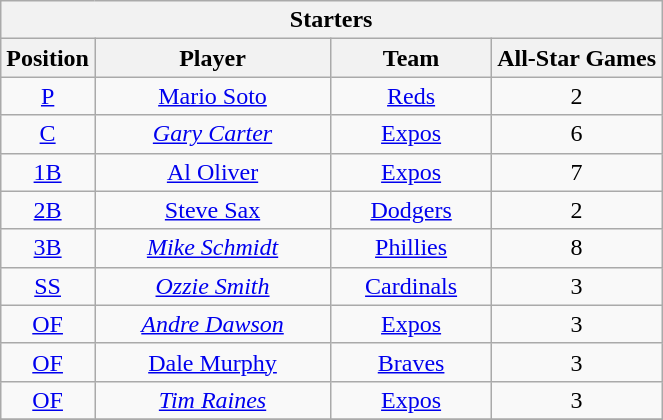<table class="wikitable" style="font-size: 100%; text-align:center;">
<tr>
<th colspan="4">Starters</th>
</tr>
<tr>
<th>Position</th>
<th width="150">Player</th>
<th width="100">Team</th>
<th>All-Star Games</th>
</tr>
<tr>
<td><a href='#'>P</a></td>
<td><a href='#'>Mario Soto</a></td>
<td><a href='#'>Reds</a></td>
<td>2</td>
</tr>
<tr>
<td><a href='#'>C</a></td>
<td><em><a href='#'>Gary Carter</a></em></td>
<td><a href='#'>Expos</a></td>
<td>6</td>
</tr>
<tr>
<td><a href='#'>1B</a></td>
<td><a href='#'>Al Oliver</a></td>
<td><a href='#'>Expos</a></td>
<td>7</td>
</tr>
<tr>
<td><a href='#'>2B</a></td>
<td><a href='#'>Steve Sax</a></td>
<td><a href='#'>Dodgers</a></td>
<td>2</td>
</tr>
<tr>
<td><a href='#'>3B</a></td>
<td><em><a href='#'>Mike Schmidt</a></em></td>
<td><a href='#'>Phillies</a></td>
<td>8</td>
</tr>
<tr>
<td><a href='#'>SS</a></td>
<td><em><a href='#'>Ozzie Smith</a></em></td>
<td><a href='#'>Cardinals</a></td>
<td>3</td>
</tr>
<tr>
<td><a href='#'>OF</a></td>
<td><em><a href='#'>Andre Dawson</a></em></td>
<td><a href='#'>Expos</a></td>
<td>3</td>
</tr>
<tr>
<td><a href='#'>OF</a></td>
<td><a href='#'>Dale Murphy</a></td>
<td><a href='#'>Braves</a></td>
<td>3</td>
</tr>
<tr>
<td><a href='#'>OF</a></td>
<td><em><a href='#'>Tim Raines</a></em></td>
<td><a href='#'>Expos</a></td>
<td>3</td>
</tr>
<tr>
</tr>
</table>
